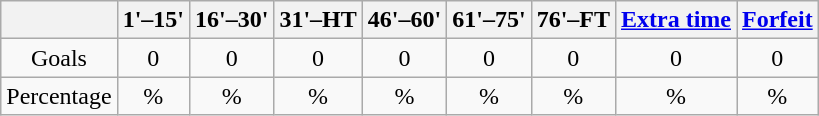<table class="wikitable" style="text-align:center">
<tr>
<th></th>
<th>1'–15'</th>
<th>16'–30'</th>
<th>31'–HT</th>
<th>46'–60'</th>
<th>61'–75'</th>
<th>76'–FT</th>
<th><a href='#'>Extra time</a></th>
<th><a href='#'>Forfeit</a></th>
</tr>
<tr>
<td>Goals</td>
<td>0</td>
<td>0</td>
<td>0</td>
<td>0</td>
<td>0</td>
<td>0</td>
<td>0</td>
<td>0</td>
</tr>
<tr>
<td>Percentage</td>
<td>%</td>
<td>%</td>
<td>%</td>
<td>%</td>
<td>%</td>
<td>%</td>
<td>%</td>
<td>%</td>
</tr>
</table>
